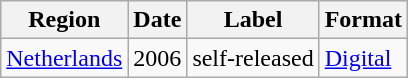<table class="wikitable">
<tr>
<th>Region</th>
<th>Date</th>
<th>Label</th>
<th>Format</th>
</tr>
<tr>
<td><a href='#'>Netherlands</a></td>
<td>2006</td>
<td>self-released</td>
<td><a href='#'>Digital</a></td>
</tr>
</table>
